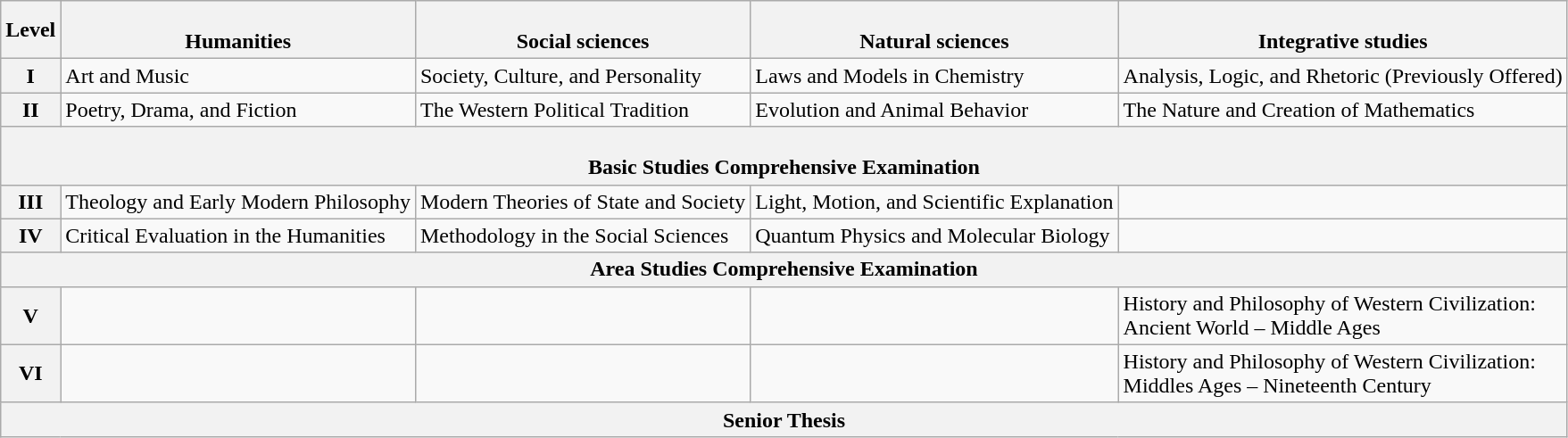<table class="wikitable">
<tr>
<th>Level</th>
<th><br>Humanities</th>
<th><br>Social sciences</th>
<th><br>Natural sciences</th>
<th><br>Integrative studies</th>
</tr>
<tr>
<th>I</th>
<td>Art and Music</td>
<td>Society, Culture, and Personality</td>
<td>Laws and Models in Chemistry</td>
<td>Analysis, Logic, and Rhetoric (Previously Offered)</td>
</tr>
<tr>
<th>II</th>
<td>Poetry, Drama, and Fiction</td>
<td>The Western Political Tradition</td>
<td>Evolution and Animal Behavior</td>
<td>The Nature and Creation of Mathematics</td>
</tr>
<tr>
<th colspan="5"><br>Basic Studies Comprehensive Examination</th>
</tr>
<tr>
<th>III</th>
<td>Theology and Early Modern Philosophy</td>
<td>Modern Theories of State and Society</td>
<td>Light, Motion, and Scientific Explanation</td>
<td></td>
</tr>
<tr>
<th>IV</th>
<td>Critical Evaluation in the Humanities</td>
<td>Methodology in the Social Sciences</td>
<td>Quantum Physics and Molecular Biology</td>
<td></td>
</tr>
<tr>
<th colspan="5">Area Studies Comprehensive Examination</th>
</tr>
<tr>
<th>V</th>
<td></td>
<td></td>
<td></td>
<td>History and Philosophy of Western Civilization:<br>Ancient World – Middle Ages</td>
</tr>
<tr>
<th>VI</th>
<td></td>
<td></td>
<td></td>
<td>History and Philosophy of Western Civilization:<br>Middles Ages – Nineteenth Century</td>
</tr>
<tr>
<th colspan="5">Senior Thesis</th>
</tr>
</table>
